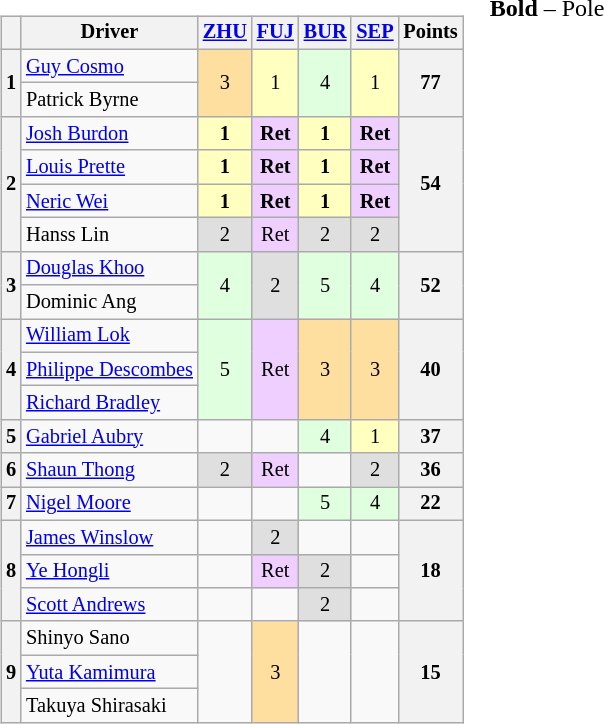<table>
<tr>
<td valign="top"><br><table class="wikitable" style="font-size: 85%; text-align:center;">
<tr>
<th></th>
<th>Driver</th>
<th><a href='#'>ZHU</a><br></th>
<th><a href='#'>FUJ</a><br></th>
<th><a href='#'>BUR</a><br></th>
<th><a href='#'>SEP</a><br></th>
<th>Points</th>
</tr>
<tr>
<th rowspan=2>1</th>
<td align=left> <a href='#'>Guy Cosmo</a></td>
<td rowspan=2 style="background:#ffdf9f;">3</td>
<td rowspan=2 style="background:#ffffbf;">1</td>
<td rowspan=2 style="background:#dfffdf;">4</td>
<td rowspan=2 style="background:#ffffbf;">1</td>
<th rowspan=2>77</th>
</tr>
<tr>
<td align=left> Patrick Byrne</td>
</tr>
<tr>
<th rowspan=4>2</th>
<td align=left> <a href='#'>Josh Burdon</a></td>
<td style="background:#ffffbf;"><strong>1</strong></td>
<td style="background:#efcfff;"><strong>Ret</strong></td>
<td style="background:#ffffbf;"><strong>1</strong></td>
<td style="background:#efcfff;"><strong>Ret</strong></td>
<th rowspan=4>54</th>
</tr>
<tr>
<td align=left> <a href='#'>Louis Prette</a></td>
<td style="background:#ffffbf;"><strong>1</strong></td>
<td style="background:#efcfff;"><strong>Ret</strong></td>
<td style="background:#ffffbf;"><strong>1</strong></td>
<td style="background:#efcfff;"><strong>Ret</strong></td>
</tr>
<tr>
<td align=left> <a href='#'>Neric Wei</a></td>
<td style="background:#ffffbf;"><strong>1</strong></td>
<td style="background:#efcfff;"><strong>Ret</strong></td>
<td style="background:#ffffbf;"><strong>1</strong></td>
<td style="background:#efcfff;"><strong>Ret</strong></td>
</tr>
<tr>
<td align=left> Hanss Lin</td>
<td style="background:#dfdfdf;">2</td>
<td style="background:#efcfff;">Ret</td>
<td style="background:#dfdfdf;">2</td>
<td style="background:#dfdfdf;">2</td>
</tr>
<tr>
<th rowspan=2>3</th>
<td align=left> <a href='#'>Douglas Khoo</a></td>
<td rowspan=2 style="background:#dfffdf;">4</td>
<td rowspan=2 style="background:#dfdfdf;">2</td>
<td rowspan=2 style="background:#dfffdf;">5</td>
<td rowspan=2 style="background:#dfffdf;">4</td>
<th rowspan=2>52</th>
</tr>
<tr>
<td align=left> Dominic Ang</td>
</tr>
<tr>
<th rowspan=3>4</th>
<td align=left> <a href='#'>William Lok</a></td>
<td rowspan=3 style="background:#dfffdf;">5</td>
<td rowspan=3 style="background:#efcfff;">Ret</td>
<td rowspan=3 style="background:#ffdf9f;">3</td>
<td rowspan=3 style="background:#ffdf9f;">3</td>
<th rowspan=3>40</th>
</tr>
<tr>
<td align=left> <a href='#'>Philippe Descombes</a></td>
</tr>
<tr>
<td align=left> <a href='#'>Richard Bradley</a></td>
</tr>
<tr>
<th>5</th>
<td align=left> <a href='#'>Gabriel Aubry</a></td>
<td></td>
<td></td>
<td style="background:#dfffdf;">4</td>
<td style="background:#ffffbf;">1</td>
<th>37</th>
</tr>
<tr>
<th>6</th>
<td align=left> <a href='#'>Shaun Thong</a></td>
<td style="background:#dfdfdf;">2</td>
<td style="background:#efcfff;">Ret</td>
<td></td>
<td style="background:#dfdfdf;">2</td>
<th>36</th>
</tr>
<tr>
<th>7</th>
<td align=left> <a href='#'>Nigel Moore</a></td>
<td></td>
<td></td>
<td style="background:#dfffdf;">5</td>
<td style="background:#dfffdf;">4</td>
<th>22</th>
</tr>
<tr>
<th rowspan=3>8</th>
<td align=left> <a href='#'>James Winslow</a></td>
<td></td>
<td style="background:#dfdfdf;">2</td>
<td></td>
<td></td>
<th rowspan=3>18</th>
</tr>
<tr>
<td align=left> <a href='#'>Ye Hongli</a></td>
<td></td>
<td style="background:#efcfff;">Ret</td>
<td style="background:#dfdfdf;">2</td>
<td></td>
</tr>
<tr>
<td align=left> <a href='#'>Scott Andrews</a></td>
<td></td>
<td></td>
<td style="background:#dfdfdf;">2</td>
<td></td>
</tr>
<tr>
<th rowspan=3>9</th>
<td align=left> Shinyo Sano</td>
<td rowspan=3></td>
<td rowspan=3 style="background:#ffdf9f;">3</td>
<td rowspan=3></td>
<td rowspan=3></td>
<th rowspan=3>15</th>
</tr>
<tr>
<td align=left> <a href='#'>Yuta Kamimura</a></td>
</tr>
<tr>
<td align=left> Takuya Shirasaki</td>
</tr>
</table>
</td>
<td valign="top"><br>
<span><strong>Bold</strong> – Pole<br></span></td>
</tr>
</table>
